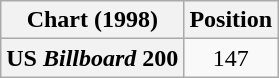<table class="wikitable plainrowheaders" style="text-align:center">
<tr>
<th scope="col">Chart (1998)</th>
<th scope="col">Position</th>
</tr>
<tr>
<th scope="row">US <em>Billboard</em> 200</th>
<td>147</td>
</tr>
</table>
